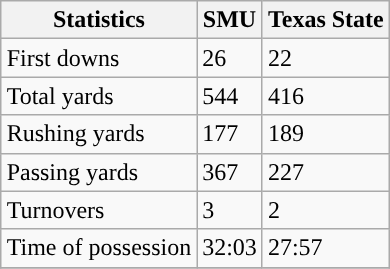<table class="wikitable" style="float: right;">
<tr>
<th>Statistics</th>
<th>SMU</th>
<th>Texas State</th>
</tr>
<tr>
<td>First downs</td>
<td>26</td>
<td>22</td>
</tr>
<tr>
<td>Total yards</td>
<td>544</td>
<td>416</td>
</tr>
<tr>
<td>Rushing yards</td>
<td>177</td>
<td>189</td>
</tr>
<tr>
<td>Passing yards</td>
<td>367</td>
<td>227</td>
</tr>
<tr>
<td>Turnovers</td>
<td>3</td>
<td>2</td>
</tr>
<tr>
<td>Time of possession</td>
<td>32:03</td>
<td>27:57</td>
</tr>
<tr>
</tr>
</table>
